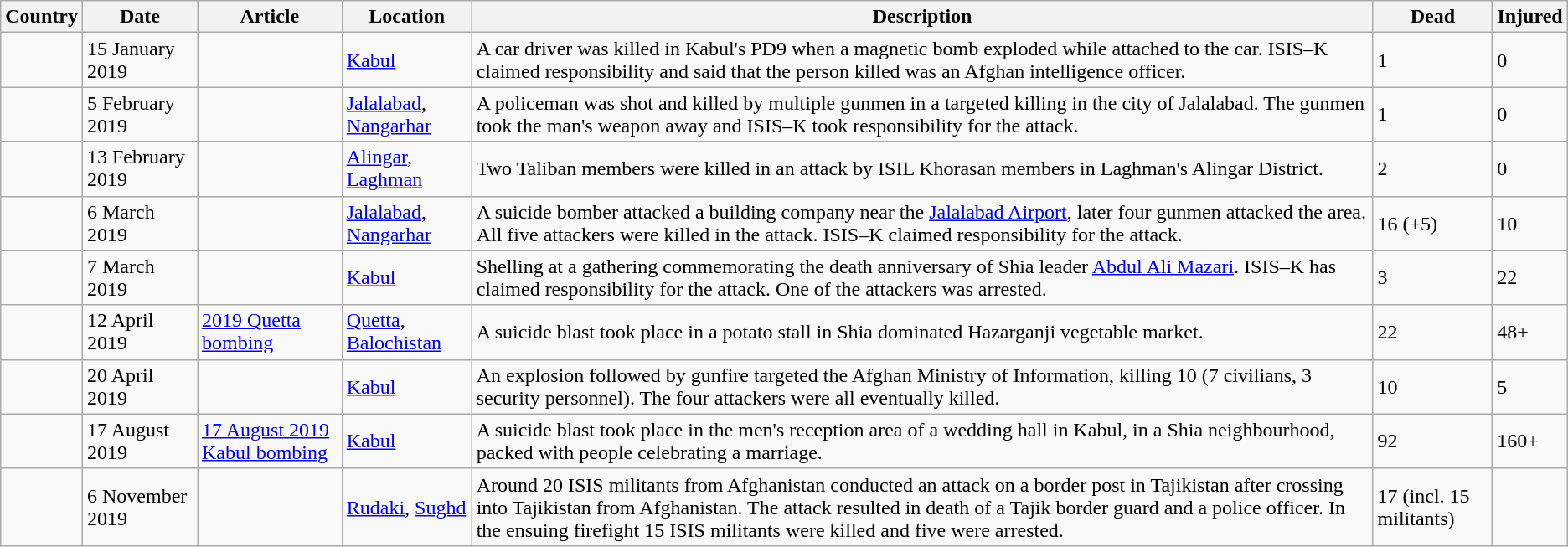<table class="wikitable sortable mw-collapsible">
<tr>
<th>Country</th>
<th>Date</th>
<th>Article</th>
<th>Location</th>
<th class="unsortable">Description</th>
<th data-sort-type="number">Dead</th>
<th data-sort-type="number">Injured</th>
</tr>
<tr>
<td></td>
<td>15 January 2019</td>
<td></td>
<td><a href='#'>Kabul</a></td>
<td>A car driver was killed in Kabul's PD9 when a magnetic bomb exploded while attached to the car. ISIS–K claimed responsibility and said that the person killed was an Afghan intelligence officer.</td>
<td>1</td>
<td>0</td>
</tr>
<tr>
<td></td>
<td>5 February 2019</td>
<td></td>
<td><a href='#'>Jalalabad</a>, <a href='#'>Nangarhar</a></td>
<td>A policeman was shot and killed by multiple gunmen in a targeted killing in the city of Jalalabad. The gunmen took the man's weapon away and ISIS–K took responsibility for the attack.</td>
<td>1</td>
<td>0</td>
</tr>
<tr>
<td></td>
<td>13 February 2019</td>
<td></td>
<td><a href='#'>Alingar</a>, <a href='#'>Laghman</a></td>
<td>Two Taliban members were killed in an attack by ISIL Khorasan members in Laghman's Alingar District.</td>
<td>2</td>
<td>0</td>
</tr>
<tr>
<td></td>
<td>6 March 2019</td>
<td></td>
<td><a href='#'>Jalalabad</a>, <a href='#'>Nangarhar</a></td>
<td>A suicide bomber attacked a building company near the <a href='#'>Jalalabad Airport</a>, later four gunmen attacked the area. All five attackers were killed in the attack. ISIS–K claimed responsibility for the attack.</td>
<td>16 (+5)</td>
<td>10</td>
</tr>
<tr>
<td></td>
<td>7 March 2019</td>
<td></td>
<td><a href='#'>Kabul</a></td>
<td>Shelling at a gathering commemorating the death anniversary of Shia leader <a href='#'>Abdul Ali Mazari</a>. ISIS–K has claimed responsibility for the attack. One of the attackers was arrested.</td>
<td>3</td>
<td>22</td>
</tr>
<tr>
<td></td>
<td>12 April 2019</td>
<td><a href='#'>2019 Quetta bombing</a></td>
<td><a href='#'>Quetta</a>, <a href='#'>Balochistan</a></td>
<td>A suicide blast took place in a potato stall in Shia dominated Hazarganji vegetable market.</td>
<td>22</td>
<td>48+</td>
</tr>
<tr>
<td></td>
<td>20 April 2019</td>
<td></td>
<td><a href='#'>Kabul</a></td>
<td>An explosion followed by gunfire targeted the Afghan Ministry of Information, killing 10 (7 civilians, 3 security personnel). The four attackers were all eventually killed.</td>
<td>10</td>
<td>5</td>
</tr>
<tr>
<td></td>
<td>17 August 2019</td>
<td><a href='#'>17 August 2019 Kabul bombing</a></td>
<td><a href='#'>Kabul</a></td>
<td>A suicide blast took place in the men's reception area of a wedding hall in Kabul, in a Shia neighbourhood, packed with people celebrating a marriage.</td>
<td>92</td>
<td>160+</td>
</tr>
<tr>
<td></td>
<td>6 November 2019</td>
<td></td>
<td><a href='#'>Rudaki</a>, <a href='#'>Sughd</a></td>
<td>Around 20 ISIS militants from Afghanistan conducted an attack on a border post in Tajikistan after crossing into Tajikistan from Afghanistan. The attack resulted in death of a Tajik border guard and a police officer. In the ensuing firefight 15 ISIS militants were killed and five were arrested.</td>
<td>17 (incl. 15 militants)</td>
<td></td>
</tr>
</table>
